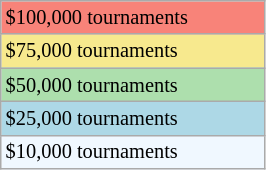<table class="wikitable" style="font-size:85%;" width=14%>
<tr bgcolor="#F88379">
<td>$100,000 tournaments</td>
</tr>
<tr bgcolor="#F7E98E">
<td>$75,000 tournaments</td>
</tr>
<tr bgcolor="#ADDFAD">
<td>$50,000 tournaments</td>
</tr>
<tr bgcolor=lightblue>
<td>$25,000 tournaments</td>
</tr>
<tr bgcolor="#f0f8ff">
<td>$10,000 tournaments</td>
</tr>
</table>
